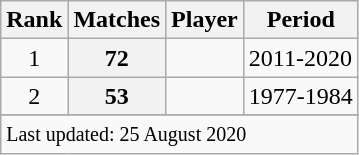<table class="wikitable plainrowheaders sortable">
<tr>
<th scope=col>Rank</th>
<th scope=col>Matches</th>
<th scope=col>Player</th>
<th scope=col>Period</th>
</tr>
<tr>
<td align=center>1</td>
<th scope=row style=text-align:center;>72</th>
<td></td>
<td>2011-2020</td>
</tr>
<tr>
<td align=center>2</td>
<th scope=row style=text-align:center;>53</th>
<td></td>
<td>1977-1984</td>
</tr>
<tr>
</tr>
<tr class=sortbottom>
<td colspan=4><small>Last updated: 25 August 2020</small></td>
</tr>
</table>
